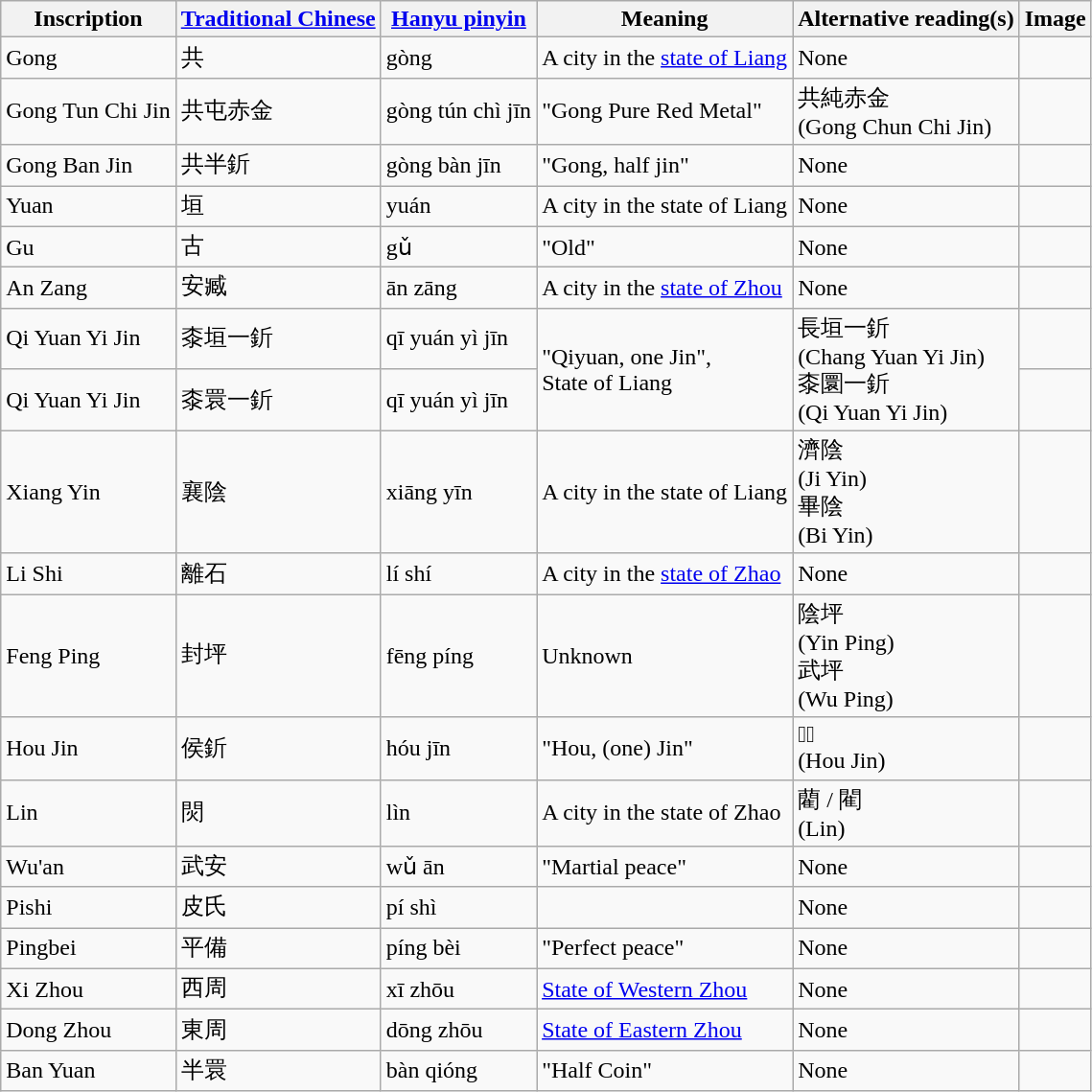<table class="wikitable">
<tr>
<th>Inscription</th>
<th><a href='#'>Traditional Chinese</a></th>
<th><a href='#'>Hanyu pinyin</a></th>
<th>Meaning</th>
<th>Alternative reading(s)</th>
<th>Image</th>
</tr>
<tr>
<td>Gong</td>
<td>共</td>
<td>gòng</td>
<td>A city in the <a href='#'>state of Liang</a></td>
<td>None</td>
<td></td>
</tr>
<tr>
<td>Gong Tun Chi Jin</td>
<td>共屯赤金</td>
<td>gòng tún chì jīn</td>
<td>"Gong Pure Red Metal"</td>
<td>共純赤金<br>(Gong Chun Chi Jin)</td>
<td></td>
</tr>
<tr>
<td>Gong Ban Jin</td>
<td>共半釿</td>
<td>gòng bàn jīn</td>
<td>"Gong, half jin"</td>
<td>None</td>
<td></td>
</tr>
<tr>
<td>Yuan</td>
<td>垣</td>
<td>yuán</td>
<td>A city in the state of Liang</td>
<td>None</td>
<td></td>
</tr>
<tr>
<td>Gu</td>
<td>古</td>
<td>gǔ</td>
<td>"Old"</td>
<td>None</td>
<td></td>
</tr>
<tr>
<td>An Zang</td>
<td>安臧</td>
<td>ān zāng</td>
<td>A city in the <a href='#'>state of Zhou</a></td>
<td>None</td>
<td></td>
</tr>
<tr>
<td>Qi Yuan Yi Jin</td>
<td>桼垣一釿</td>
<td>qī yuán yì jīn</td>
<td rowspan=2>"Qiyuan, one Jin",<br>State of Liang</td>
<td rowspan=2>長垣一釿<br>(Chang Yuan Yi Jin)<br>桼圜一釿<br>(Qi Yuan Yi Jin)</td>
<td></td>
</tr>
<tr>
<td>Qi Yuan Yi Jin</td>
<td>桼睘一釿</td>
<td>qī yuán yì jīn</td>
<td></td>
</tr>
<tr>
<td>Xiang Yin</td>
<td>襄陰</td>
<td>xiāng yīn</td>
<td>A city in the state of Liang</td>
<td>濟陰<br>(Ji Yin)<br>畢陰<br>(Bi Yin)</td>
<td></td>
</tr>
<tr>
<td>Li Shi</td>
<td>離石</td>
<td>lí shí</td>
<td>A city in the <a href='#'>state of Zhao</a></td>
<td>None</td>
<td></td>
</tr>
<tr>
<td>Feng Ping</td>
<td>封坪</td>
<td>fēng píng</td>
<td>Unknown</td>
<td>陰坪<br>(Yin Ping)<br>武坪<br>(Wu Ping)</td>
<td></td>
</tr>
<tr>
<td>Hou Jin</td>
<td>侯釿</td>
<td>hóu jīn</td>
<td>"Hou, (one) Jin"</td>
<td>𥎦釿<br>(Hou Jin)</td>
<td></td>
</tr>
<tr>
<td>Lin</td>
<td>焛</td>
<td>lìn</td>
<td>A city in the state of Zhao</td>
<td>藺 / 閵<br>(Lin)</td>
<td></td>
</tr>
<tr>
<td>Wu'an</td>
<td>武安</td>
<td>wǔ ān</td>
<td>"Martial peace"</td>
<td>None</td>
<td></td>
</tr>
<tr>
<td>Pishi</td>
<td>皮氏</td>
<td>pí shì</td>
<td></td>
<td>None</td>
<td></td>
</tr>
<tr>
<td>Pingbei</td>
<td>平備</td>
<td>píng bèi</td>
<td>"Perfect peace"</td>
<td>None</td>
<td></td>
</tr>
<tr>
<td>Xi Zhou</td>
<td>西周</td>
<td>xī zhōu</td>
<td><a href='#'>State of Western Zhou</a></td>
<td>None</td>
<td></td>
</tr>
<tr>
<td>Dong Zhou</td>
<td>東周</td>
<td>dōng zhōu</td>
<td><a href='#'>State of Eastern Zhou</a></td>
<td>None</td>
<td></td>
</tr>
<tr>
<td>Ban Yuan</td>
<td>半睘</td>
<td>bàn qióng</td>
<td>"Half Coin"</td>
<td>None</td>
<td></td>
</tr>
</table>
